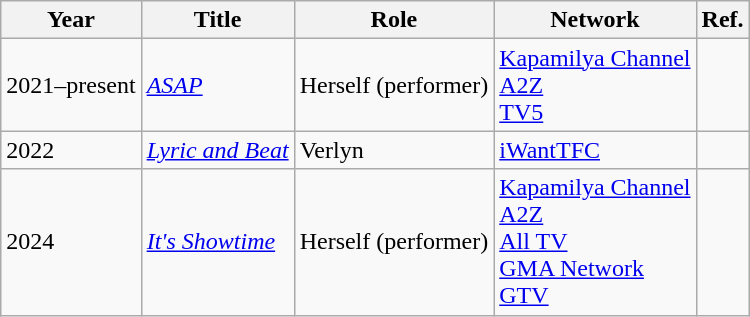<table class="wikitable">
<tr>
<th>Year</th>
<th>Title</th>
<th>Role</th>
<th>Network</th>
<th>Ref.</th>
</tr>
<tr>
<td>2021–present</td>
<td><em><a href='#'>ASAP</a></em></td>
<td>Herself (performer)</td>
<td><a href='#'>Kapamilya Channel</a> <br> <a href='#'>A2Z</a> <br> <a href='#'>TV5</a></td>
<td></td>
</tr>
<tr>
<td>2022</td>
<td><em><a href='#'>Lyric and Beat</a></em></td>
<td>Verlyn</td>
<td><a href='#'>iWantTFC</a></td>
<td></td>
</tr>
<tr>
<td>2024</td>
<td><em><a href='#'>It's Showtime</a></em></td>
<td>Herself (performer)</td>
<td><a href='#'>Kapamilya Channel</a> <br> <a href='#'>A2Z</a> <br> <a href='#'>All TV</a> <br> <a href='#'>GMA Network</a> <br> <a href='#'>GTV</a></td>
<td></td>
</tr>
</table>
